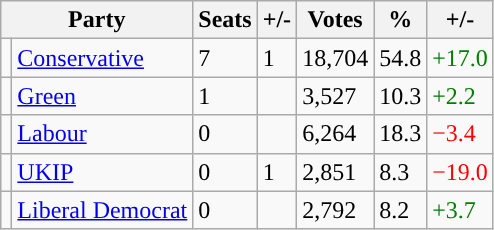<table class="wikitable sortable">
<tr>
<th colspan="2">Party</th>
<th>Seats</th>
<th>+/-</th>
<th>Votes</th>
<th>%</th>
<th>+/-</th>
</tr>
<tr>
<td style="background-color: "></td>
<td><a href='#'>Conservative</a></td>
<td>7</td>
<td> 1</td>
<td>18,704</td>
<td>54.8</td>
<td style="color:green">+17.0</td>
</tr>
<tr>
<td style="background-color: "></td>
<td><a href='#'>Green</a></td>
<td>1</td>
<td></td>
<td>3,527</td>
<td>10.3</td>
<td style="color:green">+2.2</td>
</tr>
<tr>
<td style="background-color: "></td>
<td><a href='#'>Labour</a></td>
<td>0</td>
<td></td>
<td>6,264</td>
<td>18.3</td>
<td style="color:red">−3.4</td>
</tr>
<tr>
<td style="background-color: "></td>
<td><a href='#'>UKIP</a></td>
<td>0</td>
<td> 1</td>
<td>2,851</td>
<td>8.3</td>
<td style="color:red">−19.0</td>
</tr>
<tr>
<td style="background-color: "></td>
<td><a href='#'>Liberal Democrat</a></td>
<td>0</td>
<td></td>
<td>2,792</td>
<td>8.2</td>
<td style="color:green">+3.7</td>
</tr>
</table>
